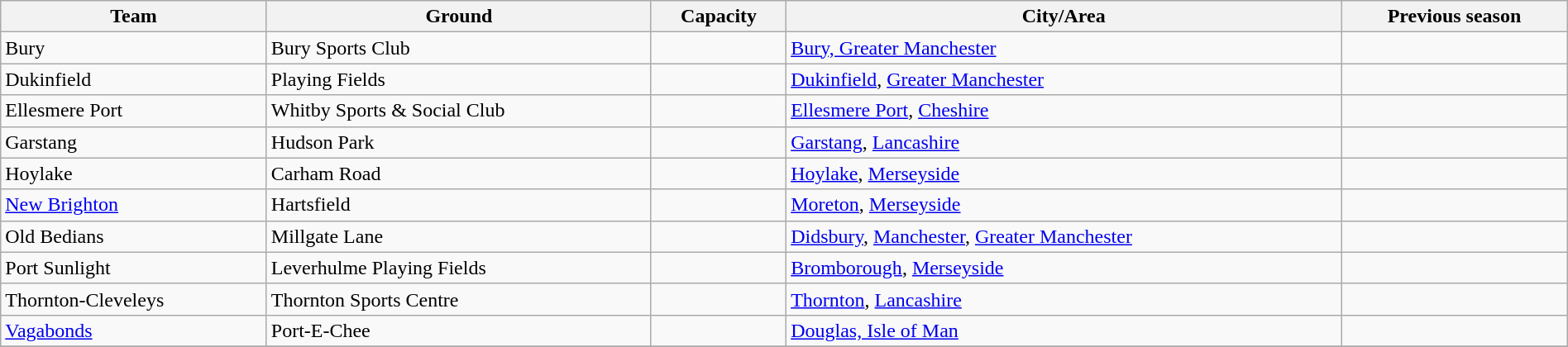<table class="wikitable sortable" width=100%>
<tr>
<th>Team</th>
<th>Ground</th>
<th>Capacity</th>
<th>City/Area</th>
<th>Previous season</th>
</tr>
<tr>
<td>Bury</td>
<td>Bury Sports Club</td>
<td></td>
<td><a href='#'>Bury, Greater Manchester</a></td>
<td></td>
</tr>
<tr>
<td>Dukinfield</td>
<td>Playing Fields</td>
<td></td>
<td><a href='#'>Dukinfield</a>, <a href='#'>Greater Manchester</a></td>
<td></td>
</tr>
<tr>
<td>Ellesmere Port</td>
<td>Whitby Sports & Social Club</td>
<td></td>
<td><a href='#'>Ellesmere Port</a>, <a href='#'>Cheshire</a></td>
<td></td>
</tr>
<tr>
<td>Garstang</td>
<td>Hudson Park</td>
<td></td>
<td><a href='#'>Garstang</a>, <a href='#'>Lancashire</a></td>
<td></td>
</tr>
<tr>
<td>Hoylake</td>
<td>Carham Road</td>
<td></td>
<td><a href='#'>Hoylake</a>, <a href='#'>Merseyside</a></td>
<td></td>
</tr>
<tr>
<td><a href='#'>New Brighton</a></td>
<td>Hartsfield</td>
<td></td>
<td><a href='#'>Moreton</a>, <a href='#'>Merseyside</a></td>
<td></td>
</tr>
<tr>
<td>Old Bedians</td>
<td>Millgate Lane</td>
<td></td>
<td><a href='#'>Didsbury</a>, <a href='#'>Manchester</a>, <a href='#'>Greater Manchester</a></td>
<td></td>
</tr>
<tr>
<td>Port Sunlight</td>
<td>Leverhulme Playing Fields</td>
<td></td>
<td><a href='#'>Bromborough</a>, <a href='#'>Merseyside</a></td>
<td></td>
</tr>
<tr>
<td>Thornton-Cleveleys</td>
<td>Thornton Sports Centre</td>
<td></td>
<td><a href='#'>Thornton</a>, <a href='#'>Lancashire</a></td>
<td></td>
</tr>
<tr>
<td><a href='#'>Vagabonds</a></td>
<td>Port-E-Chee</td>
<td></td>
<td><a href='#'>Douglas, Isle of Man</a></td>
<td></td>
</tr>
<tr>
</tr>
</table>
